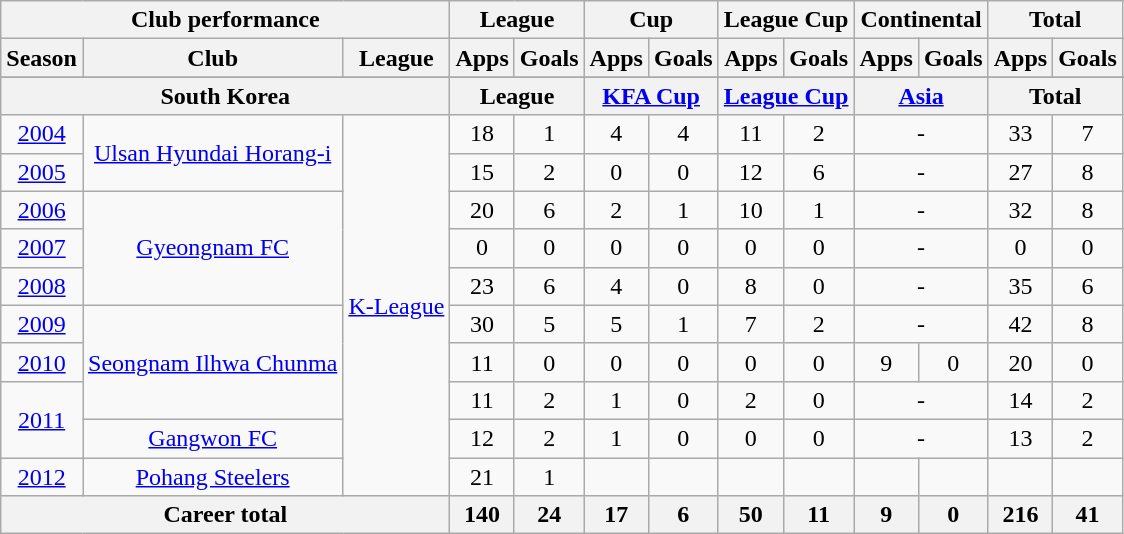<table class="wikitable" style="text-align:center">
<tr>
<th colspan=3>Club performance</th>
<th colspan=2>League</th>
<th colspan=2>Cup</th>
<th colspan=2>League Cup</th>
<th colspan=2>Continental</th>
<th colspan=2>Total</th>
</tr>
<tr>
<th>Season</th>
<th>Club</th>
<th>League</th>
<th>Apps</th>
<th>Goals</th>
<th>Apps</th>
<th>Goals</th>
<th>Apps</th>
<th>Goals</th>
<th>Apps</th>
<th>Goals</th>
<th>Apps</th>
<th>Goals</th>
</tr>
<tr>
</tr>
<tr>
<th colspan=3>South Korea</th>
<th colspan=2>League</th>
<th colspan=2><a href='#'>KFA Cup</a></th>
<th colspan=2><a href='#'>League Cup</a></th>
<th colspan=2><a href='#'>Asia</a></th>
<th colspan=2>Total</th>
</tr>
<tr>
<td><a href='#'>2004</a></td>
<td rowspan="2"><a href='#'>Ulsan Hyundai Horang-i</a></td>
<td rowspan="10"><a href='#'>K-League</a></td>
<td>18</td>
<td>1</td>
<td>4</td>
<td>4</td>
<td>11</td>
<td>2</td>
<td colspan="2">-</td>
<td>33</td>
<td>7</td>
</tr>
<tr>
<td><a href='#'>2005</a></td>
<td>15</td>
<td>2</td>
<td>0</td>
<td>0</td>
<td>12</td>
<td>6</td>
<td colspan="2">-</td>
<td>27</td>
<td>8</td>
</tr>
<tr>
<td><a href='#'>2006</a></td>
<td rowspan="3"><a href='#'>Gyeongnam FC</a></td>
<td>20</td>
<td>6</td>
<td>2</td>
<td>1</td>
<td>10</td>
<td>1</td>
<td colspan="2">-</td>
<td>32</td>
<td>8</td>
</tr>
<tr>
<td><a href='#'>2007</a></td>
<td>0</td>
<td>0</td>
<td>0</td>
<td>0</td>
<td>0</td>
<td>0</td>
<td colspan="2">-</td>
<td>0</td>
<td>0</td>
</tr>
<tr>
<td><a href='#'>2008</a></td>
<td>23</td>
<td>6</td>
<td>4</td>
<td>0</td>
<td>8</td>
<td>0</td>
<td colspan="2">-</td>
<td>35</td>
<td>6</td>
</tr>
<tr>
<td><a href='#'>2009</a></td>
<td rowspan="3"><a href='#'>Seongnam Ilhwa Chunma</a></td>
<td>30</td>
<td>5</td>
<td>5</td>
<td>1</td>
<td>7</td>
<td>2</td>
<td colspan="2">-</td>
<td>42</td>
<td>8</td>
</tr>
<tr>
<td><a href='#'>2010</a></td>
<td>11</td>
<td>0</td>
<td>0</td>
<td>0</td>
<td>0</td>
<td>0</td>
<td>9</td>
<td>0</td>
<td>20</td>
<td>0</td>
</tr>
<tr>
<td rowspan="2"><a href='#'>2011</a></td>
<td>11</td>
<td>2</td>
<td>1</td>
<td>0</td>
<td>2</td>
<td>0</td>
<td colspan="2">-</td>
<td>14</td>
<td>2</td>
</tr>
<tr>
<td rowspan="1"><a href='#'>Gangwon FC</a></td>
<td>12</td>
<td>2</td>
<td>1</td>
<td>0</td>
<td>0</td>
<td>0</td>
<td colspan="2">-</td>
<td>13</td>
<td>2</td>
</tr>
<tr>
<td><a href='#'>2012</a></td>
<td rowspan="1"><a href='#'>Pohang Steelers</a></td>
<td>21</td>
<td>1</td>
<td></td>
<td></td>
<td></td>
<td></td>
<td></td>
<td></td>
<td></td>
</tr>
<tr>
<th colspan=3>Career total</th>
<th>140</th>
<th>24</th>
<th>17</th>
<th>6</th>
<th>50</th>
<th>11</th>
<th>9</th>
<th>0</th>
<th>216</th>
<th>41</th>
</tr>
</table>
